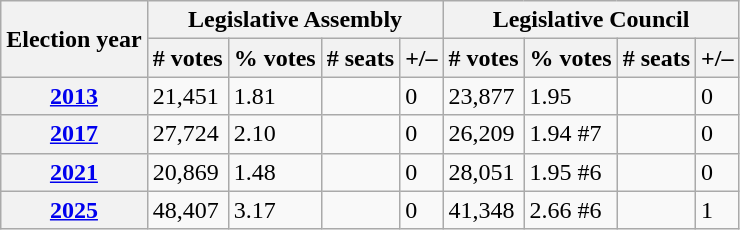<table class="wikitable">
<tr>
<th rowspan="2">Election year</th>
<th colspan="4">Legislative Assembly</th>
<th colspan="4">Legislative Council</th>
</tr>
<tr>
<th># votes</th>
<th>% votes</th>
<th># seats</th>
<th>+/–</th>
<th># votes</th>
<th>% votes</th>
<th># seats</th>
<th>+/–</th>
</tr>
<tr>
<th><a href='#'>2013</a></th>
<td>21,451</td>
<td>1.81</td>
<td></td>
<td> 0</td>
<td>23,877</td>
<td>1.95</td>
<td></td>
<td> 0</td>
</tr>
<tr>
<th><a href='#'>2017</a></th>
<td>27,724</td>
<td>2.10 </td>
<td></td>
<td> 0</td>
<td>26,209</td>
<td>1.94 #7 </td>
<td></td>
<td> 0</td>
</tr>
<tr>
<th><a href='#'>2021</a></th>
<td>20,869</td>
<td>1.48 </td>
<td></td>
<td> 0</td>
<td>28,051</td>
<td>1.95 #6 </td>
<td></td>
<td> 0</td>
</tr>
<tr>
<th><a href='#'>2025</a></th>
<td>48,407</td>
<td>3.17 </td>
<td></td>
<td> 0</td>
<td>41,348</td>
<td>2.66 #6 </td>
<td></td>
<td> 1</td>
</tr>
</table>
